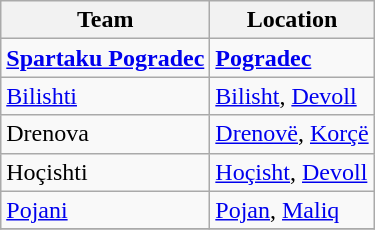<table class="wikitable sortable">
<tr>
<th>Team</th>
<th>Location</th>
</tr>
<tr>
<td><strong><a href='#'>Spartaku Pogradec</a></strong></td>
<td><strong><a href='#'>Pogradec</a></strong></td>
</tr>
<tr>
<td><a href='#'>Bilishti</a></td>
<td><a href='#'>Bilisht</a>, <a href='#'>Devoll</a></td>
</tr>
<tr>
<td>Drenova</td>
<td><a href='#'>Drenovë</a>, <a href='#'>Korçë</a></td>
</tr>
<tr>
<td>Hoçishti</td>
<td><a href='#'>Hoçisht</a>, <a href='#'>Devoll</a></td>
</tr>
<tr>
<td><a href='#'>Pojani</a></td>
<td><a href='#'>Pojan</a>, <a href='#'>Maliq</a></td>
</tr>
<tr>
</tr>
</table>
